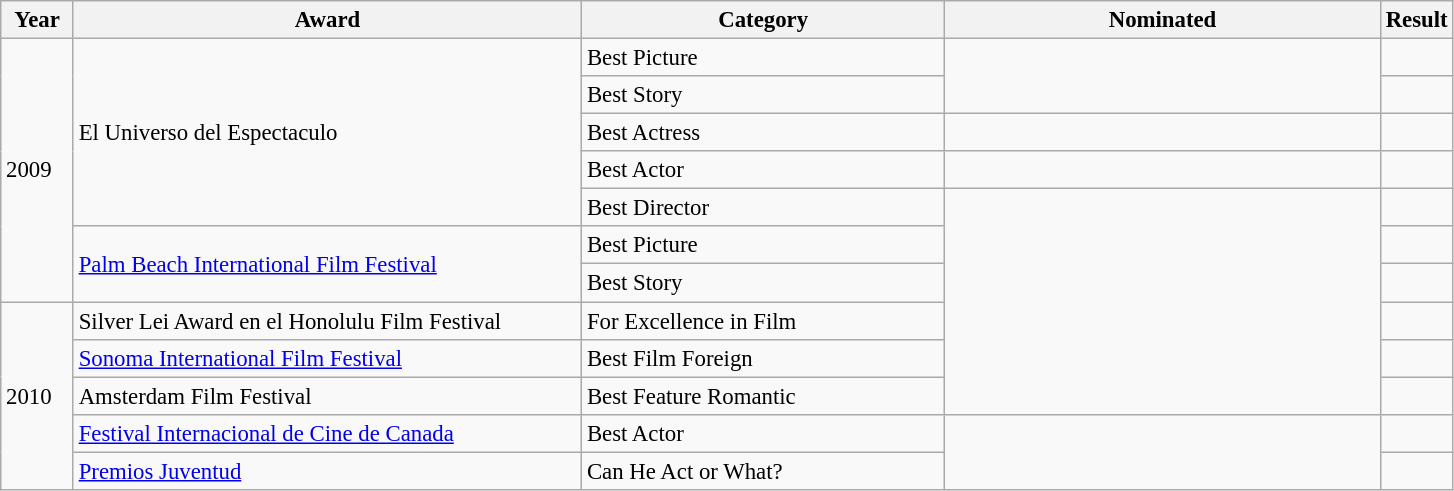<table class="wikitable" style="font-size: 95%;">
<tr align="center">
<th>Year</th>
<th width=35%>Award</th>
<th width=25%>Category</th>
<th width=30%>Nominated</th>
<th width=5%>Result</th>
</tr>
<tr>
<td rowspan="7">2009</td>
<td rowspan="5">El Universo del Espectaculo</td>
<td>Best Picture</td>
<td rowspan="2"></td>
<td></td>
</tr>
<tr>
<td>Best Story</td>
<td></td>
</tr>
<tr>
<td>Best Actress</td>
<td></td>
<td></td>
</tr>
<tr>
<td>Best Actor</td>
<td></td>
<td></td>
</tr>
<tr>
<td>Best Director</td>
<td rowspan="6"></td>
<td></td>
</tr>
<tr>
<td rowspan="2"><a href='#'>Palm Beach International Film Festival</a></td>
<td>Best Picture</td>
<td></td>
</tr>
<tr>
<td>Best Story</td>
<td></td>
</tr>
<tr>
<td rowspan="5">2010</td>
<td>Silver Lei Award en el Honolulu Film Festival</td>
<td>For Excellence in Film</td>
<td></td>
</tr>
<tr>
<td><a href='#'>Sonoma International Film Festival</a></td>
<td>Best Film Foreign</td>
<td></td>
</tr>
<tr>
<td>Amsterdam Film Festival</td>
<td>Best Feature Romantic</td>
<td></td>
</tr>
<tr>
<td><a href='#'>Festival Internacional de Cine de Canada</a></td>
<td>Best Actor</td>
<td rowspan="2"></td>
<td></td>
</tr>
<tr>
<td><a href='#'>Premios Juventud</a></td>
<td>Can He Act or What?</td>
<td></td>
</tr>
</table>
